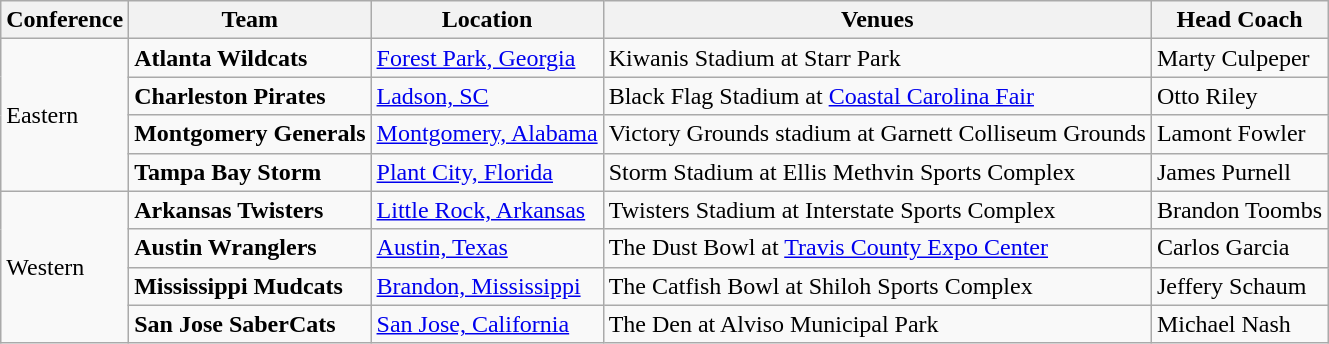<table class="wikitable">
<tr>
<th>Conference</th>
<th>Team</th>
<th>Location</th>
<th>Venues</th>
<th>Head Coach</th>
</tr>
<tr>
<td rowspan="4">Eastern</td>
<td><strong>Atlanta Wildcats</strong></td>
<td><a href='#'>Forest Park, Georgia</a></td>
<td>Kiwanis Stadium at Starr Park</td>
<td>Marty Culpeper</td>
</tr>
<tr>
<td><strong>Charleston Pirates</strong></td>
<td><a href='#'>Ladson, SC</a></td>
<td>Black Flag Stadium at <a href='#'>Coastal Carolina Fair</a></td>
<td>Otto Riley</td>
</tr>
<tr>
<td><strong>Montgomery Generals</strong></td>
<td><a href='#'>Montgomery, Alabama</a></td>
<td>Victory Grounds stadium at Garnett Colliseum Grounds</td>
<td>Lamont Fowler</td>
</tr>
<tr>
<td><strong>Tampa Bay Storm</strong></td>
<td><a href='#'>Plant City, Florida</a></td>
<td>Storm Stadium at Ellis Methvin Sports Complex</td>
<td>James Purnell</td>
</tr>
<tr>
<td rowspan="4">Western</td>
<td><strong>Arkansas Twisters</strong></td>
<td><a href='#'>Little Rock, Arkansas</a></td>
<td>Twisters Stadium at Interstate Sports Complex</td>
<td>Brandon Toombs</td>
</tr>
<tr>
<td><strong>Austin Wranglers</strong></td>
<td><a href='#'>Austin, Texas</a></td>
<td>The Dust Bowl at <a href='#'>Travis County Expo Center</a></td>
<td>Carlos Garcia</td>
</tr>
<tr>
<td><strong>Mississippi Mudcats</strong></td>
<td><a href='#'>Brandon, Mississippi</a></td>
<td>The Catfish Bowl at Shiloh Sports Complex</td>
<td>Jeffery Schaum</td>
</tr>
<tr>
<td><strong>San Jose SaberCats</strong></td>
<td><a href='#'>San Jose, California</a></td>
<td>The Den at  Alviso Municipal Park</td>
<td>Michael Nash</td>
</tr>
</table>
